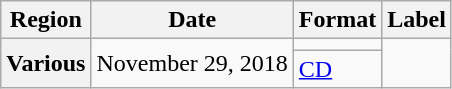<table class="wikitable plainrowheaders">
<tr>
<th>Region</th>
<th>Date</th>
<th>Format</th>
<th>Label</th>
</tr>
<tr>
<th scope="row" rowspan="2">Various</th>
<td rowspan="2">November 29, 2018</td>
<td></td>
<td rowspan="2"></td>
</tr>
<tr>
<td><a href='#'>CD</a></td>
</tr>
</table>
